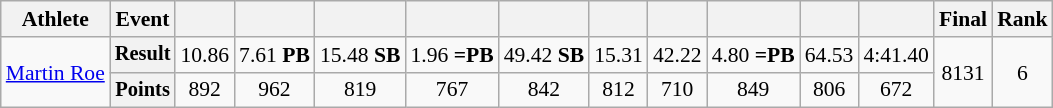<table class="wikitable" style="font-size:90%">
<tr>
<th>Athlete</th>
<th>Event</th>
<th></th>
<th></th>
<th></th>
<th></th>
<th></th>
<th></th>
<th></th>
<th></th>
<th></th>
<th></th>
<th>Final</th>
<th>Rank</th>
</tr>
<tr align=center>
<td rowspan=2 align=left><a href='#'>Martin Roe</a></td>
<th style="font-size:95%">Result</th>
<td>10.86</td>
<td>7.61 <strong>PB</strong></td>
<td>15.48 <strong>SB</strong></td>
<td>1.96 <strong>=PB</strong></td>
<td>49.42 <strong>SB</strong></td>
<td>15.31</td>
<td>42.22</td>
<td>4.80 <strong>=PB</strong></td>
<td>64.53</td>
<td>4:41.40</td>
<td rowspan=2>8131</td>
<td rowspan=2>6</td>
</tr>
<tr align=center>
<th style="font-size:95%">Points</th>
<td>892</td>
<td>962</td>
<td>819</td>
<td>767</td>
<td>842</td>
<td>812</td>
<td>710</td>
<td>849</td>
<td>806</td>
<td>672</td>
</tr>
</table>
